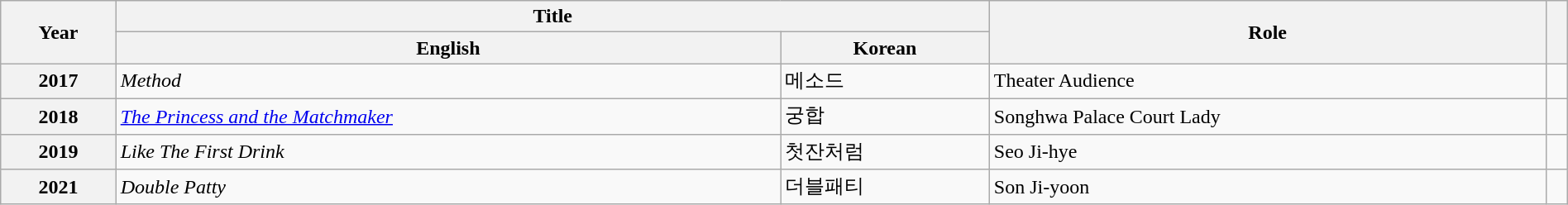<table class="wikitable plainrowheaders sortable" style="clear:none; font-size:100%; padding:0 auto; width:100%; margin:auto">
<tr>
<th rowspan="2" scope="col">Year</th>
<th colspan="2" scope="col">Title</th>
<th rowspan="2" scope="col">Role</th>
<th rowspan="2" class="unsortable" scope="col"></th>
</tr>
<tr>
<th>English</th>
<th>Korean</th>
</tr>
<tr>
<th scope="row">2017</th>
<td><em>Method</em></td>
<td>메소드</td>
<td>Theater Audience</td>
<td></td>
</tr>
<tr>
<th scope="row">2018</th>
<td><em><a href='#'>The Princess and the Matchmaker</a></em></td>
<td>궁합</td>
<td>Songhwa Palace Court Lady</td>
<td></td>
</tr>
<tr>
<th scope="row">2019</th>
<td><em>Like The First Drink</em></td>
<td>첫잔처럼</td>
<td>Seo Ji-hye</td>
<td></td>
</tr>
<tr>
<th scope="row">2021</th>
<td><em>Double Patty</em></td>
<td>더블패티</td>
<td>Son Ji-yoon</td>
<td></td>
</tr>
</table>
